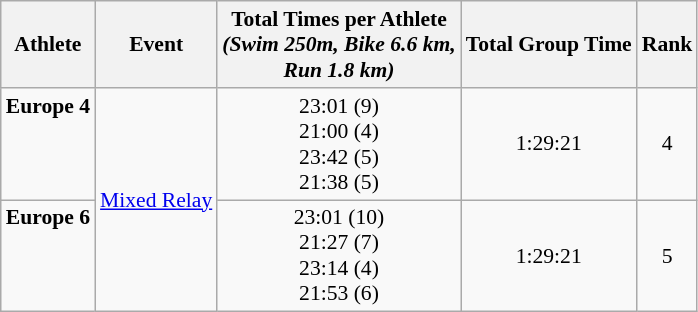<table class="wikitable" style="font-size:90%;">
<tr>
<th>Athlete</th>
<th>Event</th>
<th>Total Times per Athlete <br> <em>(Swim 250m, Bike 6.6 km, <br> Run 1.8 km)</em></th>
<th>Total Group Time</th>
<th>Rank</th>
</tr>
<tr align=center>
<td align=left><strong>Europe 4</strong><br><br><br><br></td>
<td rowspan=2 align=left><a href='#'>Mixed Relay</a></td>
<td valign=bottom>23:01 (9)<br>21:00 (4)<br>23:42 (5)<br>21:38 (5)</td>
<td>1:29:21</td>
<td>4</td>
</tr>
<tr align=center>
<td align=left><strong>Europe 6</strong><br><br><br><br></td>
<td valign=bottom>23:01 (10)<br>21:27 (7)<br>23:14 (4)<br>21:53 (6)</td>
<td>1:29:21</td>
<td>5</td>
</tr>
</table>
